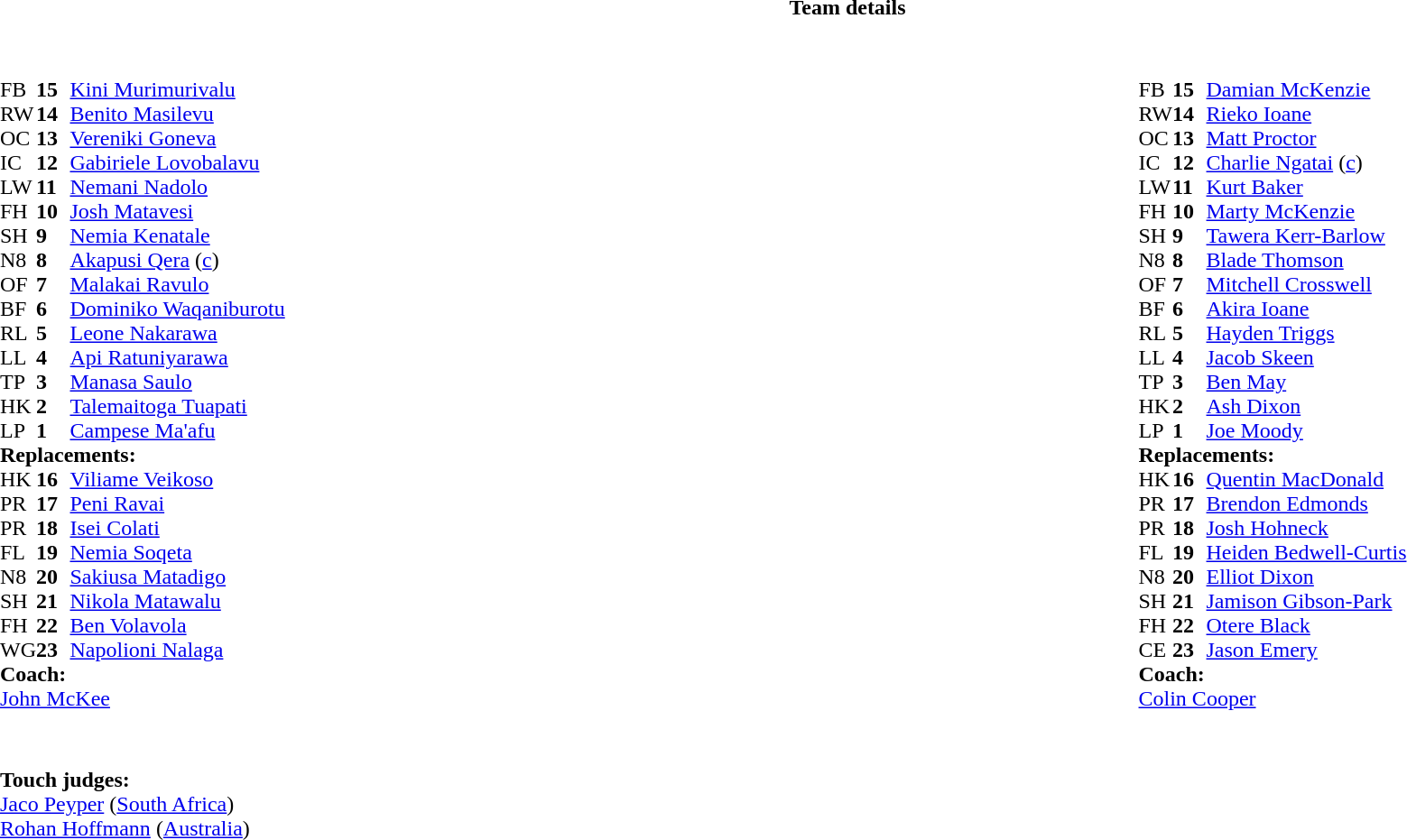<table border="0" width="100%" class="collapsible collapsed">
<tr>
<th>Team details</th>
</tr>
<tr>
<td><br><table style="width:100%;">
<tr>
<td style="vertical-align:top; width:50%"><br><table cellspacing="0" cellpadding="0">
<tr>
<th width="25"></th>
<th width="25"></th>
</tr>
<tr>
<td>FB</td>
<td><strong>15</strong></td>
<td><a href='#'>Kini Murimurivalu</a></td>
</tr>
<tr>
<td>RW</td>
<td><strong>14</strong></td>
<td><a href='#'>Benito Masilevu</a></td>
</tr>
<tr>
<td>OC</td>
<td><strong>13</strong></td>
<td><a href='#'>Vereniki Goneva</a></td>
</tr>
<tr>
<td>IC</td>
<td><strong>12</strong></td>
<td><a href='#'>Gabiriele Lovobalavu</a></td>
</tr>
<tr>
<td>LW</td>
<td><strong>11</strong></td>
<td><a href='#'>Nemani Nadolo</a></td>
</tr>
<tr>
<td>FH</td>
<td><strong>10</strong></td>
<td><a href='#'>Josh Matavesi</a></td>
</tr>
<tr>
<td>SH</td>
<td><strong>9</strong></td>
<td><a href='#'>Nemia Kenatale</a></td>
</tr>
<tr>
<td>N8</td>
<td><strong>8</strong></td>
<td><a href='#'>Akapusi Qera</a> (<a href='#'>c</a>)</td>
</tr>
<tr>
<td>OF</td>
<td><strong>7</strong></td>
<td><a href='#'>Malakai Ravulo</a></td>
</tr>
<tr>
<td>BF</td>
<td><strong>6</strong></td>
<td><a href='#'>Dominiko Waqaniburotu</a></td>
</tr>
<tr>
<td>RL</td>
<td><strong>5</strong></td>
<td><a href='#'>Leone Nakarawa</a></td>
</tr>
<tr>
<td>LL</td>
<td><strong>4</strong></td>
<td><a href='#'>Api Ratuniyarawa</a></td>
</tr>
<tr>
<td>TP</td>
<td><strong>3</strong></td>
<td><a href='#'>Manasa Saulo</a></td>
</tr>
<tr>
<td>HK</td>
<td><strong>2</strong></td>
<td><a href='#'>Talemaitoga Tuapati</a></td>
</tr>
<tr>
<td>LP</td>
<td><strong>1</strong></td>
<td><a href='#'>Campese Ma'afu</a></td>
</tr>
<tr>
<td colspan=3><strong>Replacements:</strong></td>
</tr>
<tr>
<td>HK</td>
<td><strong>16</strong></td>
<td><a href='#'>Viliame Veikoso</a></td>
</tr>
<tr>
<td>PR</td>
<td><strong>17</strong></td>
<td><a href='#'>Peni Ravai</a></td>
</tr>
<tr>
<td>PR</td>
<td><strong>18</strong></td>
<td><a href='#'>Isei Colati</a></td>
</tr>
<tr>
<td>FL</td>
<td><strong>19</strong></td>
<td><a href='#'>Nemia Soqeta</a></td>
</tr>
<tr>
<td>N8</td>
<td><strong>20</strong></td>
<td><a href='#'>Sakiusa Matadigo</a></td>
</tr>
<tr>
<td>SH</td>
<td><strong>21</strong></td>
<td><a href='#'>Nikola Matawalu</a></td>
</tr>
<tr>
<td>FH</td>
<td><strong>22</strong></td>
<td><a href='#'>Ben Volavola</a></td>
</tr>
<tr>
<td>WG</td>
<td><strong>23</strong></td>
<td><a href='#'>Napolioni Nalaga</a></td>
</tr>
<tr>
<td colspan=3><strong>Coach:</strong></td>
</tr>
<tr>
<td colspan="4"> <a href='#'>John McKee</a></td>
</tr>
</table>
</td>
<td style="vertical-align:top; width:50%"><br><table cellspacing="0" cellpadding="0" style="margin:auto">
<tr>
<th width="25"></th>
<th width="25"></th>
</tr>
<tr>
<td>FB</td>
<td><strong>15</strong></td>
<td><a href='#'>Damian McKenzie</a></td>
</tr>
<tr>
<td>RW</td>
<td><strong>14</strong></td>
<td><a href='#'>Rieko Ioane</a></td>
</tr>
<tr>
<td>OC</td>
<td><strong>13</strong></td>
<td><a href='#'>Matt Proctor</a></td>
</tr>
<tr>
<td>IC</td>
<td><strong>12</strong></td>
<td><a href='#'>Charlie Ngatai</a> (<a href='#'>c</a>)</td>
</tr>
<tr>
<td>LW</td>
<td><strong>11</strong></td>
<td><a href='#'>Kurt Baker</a></td>
</tr>
<tr>
<td>FH</td>
<td><strong>10</strong></td>
<td><a href='#'>Marty McKenzie</a></td>
</tr>
<tr>
<td>SH</td>
<td><strong>9</strong></td>
<td><a href='#'>Tawera Kerr-Barlow</a></td>
</tr>
<tr>
<td>N8</td>
<td><strong>8</strong></td>
<td><a href='#'>Blade Thomson</a></td>
</tr>
<tr>
<td>OF</td>
<td><strong>7</strong></td>
<td><a href='#'>Mitchell Crosswell</a></td>
</tr>
<tr>
<td>BF</td>
<td><strong>6</strong></td>
<td><a href='#'>Akira Ioane</a></td>
</tr>
<tr>
<td>RL</td>
<td><strong>5</strong></td>
<td><a href='#'>Hayden Triggs</a></td>
</tr>
<tr>
<td>LL</td>
<td><strong>4</strong></td>
<td><a href='#'>Jacob Skeen</a></td>
</tr>
<tr>
<td>TP</td>
<td><strong>3</strong></td>
<td><a href='#'>Ben May</a></td>
</tr>
<tr>
<td>HK</td>
<td><strong>2</strong></td>
<td><a href='#'>Ash Dixon</a></td>
</tr>
<tr>
<td>LP</td>
<td><strong>1</strong></td>
<td><a href='#'>Joe Moody</a></td>
</tr>
<tr>
<td colspan=3><strong>Replacements:</strong></td>
</tr>
<tr>
<td>HK</td>
<td><strong>16</strong></td>
<td><a href='#'>Quentin MacDonald</a></td>
</tr>
<tr>
<td>PR</td>
<td><strong>17</strong></td>
<td><a href='#'>Brendon Edmonds</a></td>
</tr>
<tr>
<td>PR</td>
<td><strong>18</strong></td>
<td><a href='#'>Josh Hohneck</a></td>
</tr>
<tr>
<td>FL</td>
<td><strong>19</strong></td>
<td><a href='#'>Heiden Bedwell-Curtis</a></td>
</tr>
<tr>
<td>N8</td>
<td><strong>20</strong></td>
<td><a href='#'>Elliot Dixon</a></td>
</tr>
<tr>
<td>SH</td>
<td><strong>21</strong></td>
<td><a href='#'>Jamison Gibson-Park</a></td>
</tr>
<tr>
<td>FH</td>
<td><strong>22</strong></td>
<td><a href='#'>Otere Black</a></td>
</tr>
<tr>
<td>CE</td>
<td><strong>23</strong></td>
<td><a href='#'>Jason Emery</a></td>
</tr>
<tr>
<td colspan=3><strong>Coach:</strong></td>
</tr>
<tr>
<td colspan="4"> <a href='#'>Colin Cooper</a></td>
</tr>
</table>
</td>
</tr>
</table>
<table style="width:100%">
<tr>
<td><br><br><strong>Touch judges:</strong>
<br><a href='#'>Jaco Peyper</a> (<a href='#'>South Africa</a>)
<br><a href='#'>Rohan Hoffmann</a> (<a href='#'>Australia</a>)</td>
</tr>
</table>
</td>
</tr>
</table>
